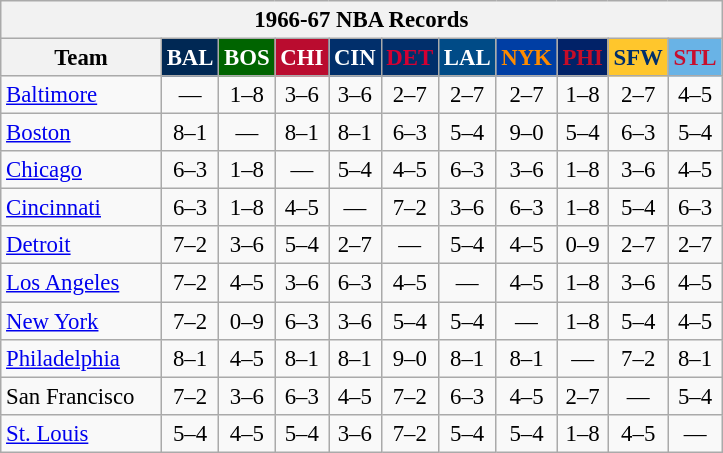<table class="wikitable" style="font-size:95%; text-align:center;">
<tr>
<th colspan=11>1966-67 NBA Records</th>
</tr>
<tr>
<th width=100>Team</th>
<th style="background:#002854;color:#FFFFFF;width=35">BAL</th>
<th style="background:#006400;color:#FFFFFF;width=35">BOS</th>
<th style="background:#BA0C2F;color:#FFFFFF;width=35">CHI</th>
<th style="background:#012F6B;color:#FFFFFF;width=35">CIN</th>
<th style="background:#012F6B;color:#D40032;width=35">DET</th>
<th style="background:#004B87;color:#FFFFFF;width=35">LAL</th>
<th style="background:#003EA4;color:#FF8C00;width=35">NYK</th>
<th style="background:#012268;color:#C60D28;width=35">PHI</th>
<th style="background:#FFC62C;color:#012F6B;width=35">SFW</th>
<th style="background:#69B3E6;color:#C70F2E;width=35">STL</th>
</tr>
<tr>
<td style="text-align:left;"><a href='#'>Baltimore</a></td>
<td>—</td>
<td>1–8</td>
<td>3–6</td>
<td>3–6</td>
<td>2–7</td>
<td>2–7</td>
<td>2–7</td>
<td>1–8</td>
<td>2–7</td>
<td>4–5</td>
</tr>
<tr>
<td style="text-align:left;"><a href='#'>Boston</a></td>
<td>8–1</td>
<td>—</td>
<td>8–1</td>
<td>8–1</td>
<td>6–3</td>
<td>5–4</td>
<td>9–0</td>
<td>5–4</td>
<td>6–3</td>
<td>5–4</td>
</tr>
<tr>
<td style="text-align:left;"><a href='#'>Chicago</a></td>
<td>6–3</td>
<td>1–8</td>
<td>—</td>
<td>5–4</td>
<td>4–5</td>
<td>6–3</td>
<td>3–6</td>
<td>1–8</td>
<td>3–6</td>
<td>4–5</td>
</tr>
<tr>
<td style="text-align:left;"><a href='#'>Cincinnati</a></td>
<td>6–3</td>
<td>1–8</td>
<td>4–5</td>
<td>—</td>
<td>7–2</td>
<td>3–6</td>
<td>6–3</td>
<td>1–8</td>
<td>5–4</td>
<td>6–3</td>
</tr>
<tr>
<td style="text-align:left;"><a href='#'>Detroit</a></td>
<td>7–2</td>
<td>3–6</td>
<td>5–4</td>
<td>2–7</td>
<td>—</td>
<td>5–4</td>
<td>4–5</td>
<td>0–9</td>
<td>2–7</td>
<td>2–7</td>
</tr>
<tr>
<td style="text-align:left;"><a href='#'>Los Angeles</a></td>
<td>7–2</td>
<td>4–5</td>
<td>3–6</td>
<td>6–3</td>
<td>4–5</td>
<td>—</td>
<td>4–5</td>
<td>1–8</td>
<td>3–6</td>
<td>4–5</td>
</tr>
<tr>
<td style="text-align:left;"><a href='#'>New York</a></td>
<td>7–2</td>
<td>0–9</td>
<td>6–3</td>
<td>3–6</td>
<td>5–4</td>
<td>5–4</td>
<td>—</td>
<td>1–8</td>
<td>5–4</td>
<td>4–5</td>
</tr>
<tr>
<td style="text-align:left;"><a href='#'>Philadelphia</a></td>
<td>8–1</td>
<td>4–5</td>
<td>8–1</td>
<td>8–1</td>
<td>9–0</td>
<td>8–1</td>
<td>8–1</td>
<td>—</td>
<td>7–2</td>
<td>8–1</td>
</tr>
<tr>
<td style="text-align:left;">San Francisco</td>
<td>7–2</td>
<td>3–6</td>
<td>6–3</td>
<td>4–5</td>
<td>7–2</td>
<td>6–3</td>
<td>4–5</td>
<td>2–7</td>
<td>—</td>
<td>5–4</td>
</tr>
<tr>
<td style="text-align:left;"><a href='#'>St. Louis</a></td>
<td>5–4</td>
<td>4–5</td>
<td>5–4</td>
<td>3–6</td>
<td>7–2</td>
<td>5–4</td>
<td>5–4</td>
<td>1–8</td>
<td>4–5</td>
<td>—</td>
</tr>
</table>
